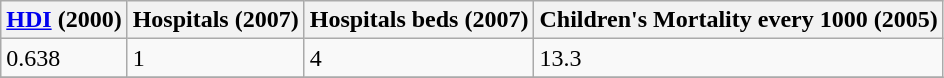<table class="wikitable" border="1">
<tr>
<th><a href='#'>HDI</a> (2000)</th>
<th>Hospitals (2007)</th>
<th>Hospitals beds (2007)</th>
<th>Children's Mortality every 1000 (2005)</th>
</tr>
<tr>
<td>0.638</td>
<td>1</td>
<td>4</td>
<td>13.3</td>
</tr>
<tr>
</tr>
</table>
